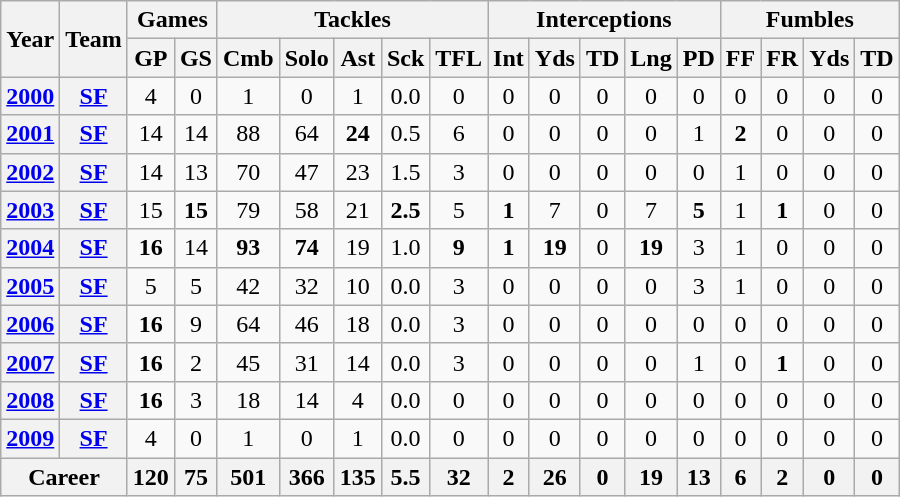<table class="wikitable" style="text-align:center;">
<tr>
<th rowspan="2">Year</th>
<th rowspan="2">Team</th>
<th colspan="2">Games</th>
<th colspan="5">Tackles</th>
<th colspan="5">Interceptions</th>
<th colspan="4">Fumbles</th>
</tr>
<tr>
<th>GP</th>
<th>GS</th>
<th>Cmb</th>
<th>Solo</th>
<th>Ast</th>
<th>Sck</th>
<th>TFL</th>
<th>Int</th>
<th>Yds</th>
<th>TD</th>
<th>Lng</th>
<th>PD</th>
<th>FF</th>
<th>FR</th>
<th>Yds</th>
<th>TD</th>
</tr>
<tr>
<th><a href='#'>2000</a></th>
<th><a href='#'>SF</a></th>
<td>4</td>
<td>0</td>
<td>1</td>
<td>0</td>
<td>1</td>
<td>0.0</td>
<td>0</td>
<td>0</td>
<td>0</td>
<td>0</td>
<td>0</td>
<td>0</td>
<td>0</td>
<td>0</td>
<td>0</td>
<td>0</td>
</tr>
<tr>
<th><a href='#'>2001</a></th>
<th><a href='#'>SF</a></th>
<td>14</td>
<td>14</td>
<td>88</td>
<td>64</td>
<td><strong>24</strong></td>
<td>0.5</td>
<td>6</td>
<td>0</td>
<td>0</td>
<td>0</td>
<td>0</td>
<td>1</td>
<td><strong>2</strong></td>
<td>0</td>
<td>0</td>
<td>0</td>
</tr>
<tr>
<th><a href='#'>2002</a></th>
<th><a href='#'>SF</a></th>
<td>14</td>
<td>13</td>
<td>70</td>
<td>47</td>
<td>23</td>
<td>1.5</td>
<td>3</td>
<td>0</td>
<td>0</td>
<td>0</td>
<td>0</td>
<td>0</td>
<td>1</td>
<td>0</td>
<td>0</td>
<td>0</td>
</tr>
<tr>
<th><a href='#'>2003</a></th>
<th><a href='#'>SF</a></th>
<td>15</td>
<td><strong>15</strong></td>
<td>79</td>
<td>58</td>
<td>21</td>
<td><strong>2.5</strong></td>
<td>5</td>
<td><strong>1</strong></td>
<td>7</td>
<td>0</td>
<td>7</td>
<td><strong>5</strong></td>
<td>1</td>
<td><strong>1</strong></td>
<td>0</td>
<td>0</td>
</tr>
<tr>
<th><a href='#'>2004</a></th>
<th><a href='#'>SF</a></th>
<td><strong>16</strong></td>
<td>14</td>
<td><strong>93</strong></td>
<td><strong>74</strong></td>
<td>19</td>
<td>1.0</td>
<td><strong>9</strong></td>
<td><strong>1</strong></td>
<td><strong>19</strong></td>
<td>0</td>
<td><strong>19</strong></td>
<td>3</td>
<td>1</td>
<td>0</td>
<td>0</td>
<td>0</td>
</tr>
<tr>
<th><a href='#'>2005</a></th>
<th><a href='#'>SF</a></th>
<td>5</td>
<td>5</td>
<td>42</td>
<td>32</td>
<td>10</td>
<td>0.0</td>
<td>3</td>
<td>0</td>
<td>0</td>
<td>0</td>
<td>0</td>
<td>3</td>
<td>1</td>
<td>0</td>
<td>0</td>
<td>0</td>
</tr>
<tr>
<th><a href='#'>2006</a></th>
<th><a href='#'>SF</a></th>
<td><strong>16</strong></td>
<td>9</td>
<td>64</td>
<td>46</td>
<td>18</td>
<td>0.0</td>
<td>3</td>
<td>0</td>
<td>0</td>
<td>0</td>
<td>0</td>
<td>0</td>
<td>0</td>
<td>0</td>
<td>0</td>
<td>0</td>
</tr>
<tr>
<th><a href='#'>2007</a></th>
<th><a href='#'>SF</a></th>
<td><strong>16</strong></td>
<td>2</td>
<td>45</td>
<td>31</td>
<td>14</td>
<td>0.0</td>
<td>3</td>
<td>0</td>
<td>0</td>
<td>0</td>
<td>0</td>
<td>1</td>
<td>0</td>
<td><strong>1</strong></td>
<td>0</td>
<td>0</td>
</tr>
<tr>
<th><a href='#'>2008</a></th>
<th><a href='#'>SF</a></th>
<td><strong>16</strong></td>
<td>3</td>
<td>18</td>
<td>14</td>
<td>4</td>
<td>0.0</td>
<td>0</td>
<td>0</td>
<td>0</td>
<td>0</td>
<td>0</td>
<td>0</td>
<td>0</td>
<td>0</td>
<td>0</td>
<td>0</td>
</tr>
<tr>
<th><a href='#'>2009</a></th>
<th><a href='#'>SF</a></th>
<td>4</td>
<td>0</td>
<td>1</td>
<td>0</td>
<td>1</td>
<td>0.0</td>
<td>0</td>
<td>0</td>
<td>0</td>
<td>0</td>
<td>0</td>
<td>0</td>
<td>0</td>
<td>0</td>
<td>0</td>
<td>0</td>
</tr>
<tr>
<th colspan="2">Career</th>
<th>120</th>
<th>75</th>
<th>501</th>
<th>366</th>
<th>135</th>
<th>5.5</th>
<th>32</th>
<th>2</th>
<th>26</th>
<th>0</th>
<th>19</th>
<th>13</th>
<th>6</th>
<th>2</th>
<th>0</th>
<th>0</th>
</tr>
</table>
